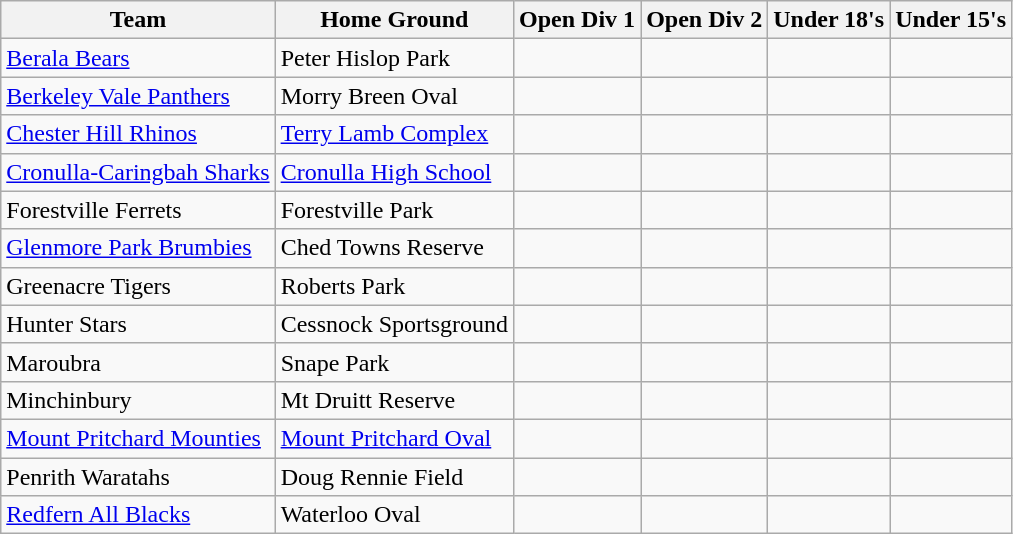<table class="wikitable">
<tr>
<th>Team</th>
<th>Home Ground</th>
<th>Open Div 1</th>
<th>Open Div 2</th>
<th>Under 18's</th>
<th>Under 15's</th>
</tr>
<tr>
<td><a href='#'>Berala Bears</a></td>
<td>Peter Hislop Park</td>
<td></td>
<td></td>
<td></td>
<td></td>
</tr>
<tr>
<td><a href='#'>Berkeley Vale Panthers</a></td>
<td>Morry Breen Oval</td>
<td></td>
<td></td>
<td></td>
<td></td>
</tr>
<tr>
<td><a href='#'>Chester Hill Rhinos</a></td>
<td><a href='#'>Terry Lamb Complex</a></td>
<td></td>
<td></td>
<td></td>
<td></td>
</tr>
<tr>
<td><a href='#'>Cronulla-Caringbah Sharks</a></td>
<td><a href='#'>Cronulla High School</a></td>
<td></td>
<td></td>
<td></td>
<td></td>
</tr>
<tr>
<td>Forestville Ferrets</td>
<td>Forestville Park</td>
<td></td>
<td></td>
<td></td>
<td></td>
</tr>
<tr>
<td><a href='#'>Glenmore Park Brumbies</a></td>
<td>Ched Towns Reserve</td>
<td></td>
<td></td>
<td></td>
<td></td>
</tr>
<tr>
<td>Greenacre Tigers</td>
<td>Roberts Park</td>
<td></td>
<td></td>
<td></td>
<td></td>
</tr>
<tr>
<td>Hunter Stars</td>
<td>Cessnock Sportsground</td>
<td></td>
<td></td>
<td></td>
<td></td>
</tr>
<tr>
<td>Maroubra</td>
<td>Snape Park</td>
<td></td>
<td></td>
<td></td>
<td></td>
</tr>
<tr>
<td>Minchinbury</td>
<td>Mt Druitt Reserve</td>
<td></td>
<td></td>
<td></td>
<td></td>
</tr>
<tr>
<td><a href='#'>Mount Pritchard Mounties</a></td>
<td><a href='#'>Mount Pritchard Oval</a></td>
<td></td>
<td></td>
<td></td>
<td></td>
</tr>
<tr>
<td>Penrith Waratahs</td>
<td>Doug Rennie Field</td>
<td></td>
<td></td>
<td></td>
<td></td>
</tr>
<tr>
<td><a href='#'>Redfern All Blacks</a></td>
<td>Waterloo Oval</td>
<td></td>
<td></td>
<td></td>
<td></td>
</tr>
</table>
